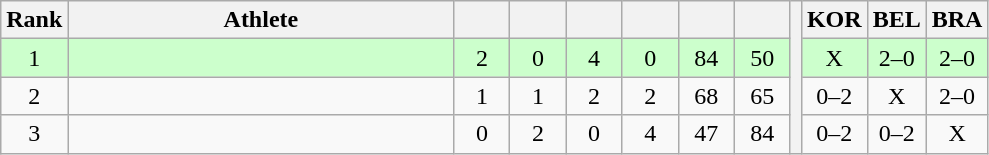<table class="wikitable" style="text-align:center">
<tr>
<th>Rank</th>
<th width=250>Athlete</th>
<th width=30></th>
<th width=30></th>
<th width=30></th>
<th width=30></th>
<th width=30></th>
<th width=30></th>
<th rowspan=4></th>
<th width=30>KOR</th>
<th width=30>BEL</th>
<th width=30>BRA</th>
</tr>
<tr style="background-color:#ccffcc;">
<td>1</td>
<td align=left></td>
<td>2</td>
<td>0</td>
<td>4</td>
<td>0</td>
<td>84</td>
<td>50</td>
<td>X</td>
<td>2–0</td>
<td>2–0</td>
</tr>
<tr>
<td>2</td>
<td align=left></td>
<td>1</td>
<td>1</td>
<td>2</td>
<td>2</td>
<td>68</td>
<td>65</td>
<td>0–2</td>
<td>X</td>
<td>2–0</td>
</tr>
<tr>
<td>3</td>
<td align=left></td>
<td>0</td>
<td>2</td>
<td>0</td>
<td>4</td>
<td>47</td>
<td>84</td>
<td>0–2</td>
<td>0–2</td>
<td>X</td>
</tr>
</table>
